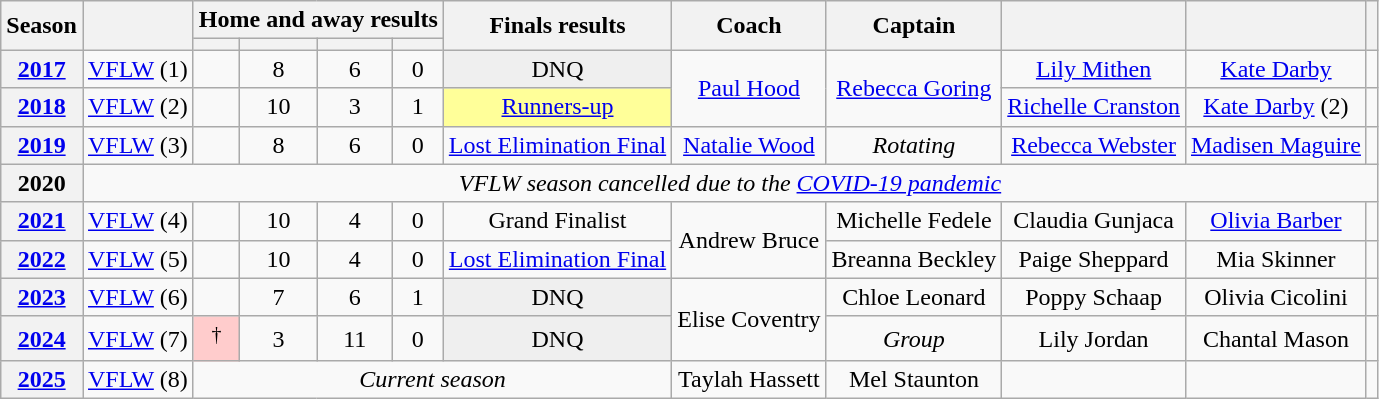<table class="wikitable sortable plainrowheaders" style="text-align:center;">
<tr>
<th scope="col" rowspan=2>Season</th>
<th scope="col" class="unsortable" rowspan=2></th>
<th scope="col" colspan="4">Home and away results</th>
<th scope="col" rowspan=2>Finals results</th>
<th scope="col" rowspan=2>Coach</th>
<th scope="col" rowspan=2>Captain</th>
<th scope="col" rowspan=2></th>
<th scope="col" rowspan=2></th>
<th scope="col" class="unsortable" rowspan=2></th>
</tr>
<tr>
<th scope="col"></th>
<th scope="col"></th>
<th scope="col"></th>
<th scope="col"></th>
</tr>
<tr>
<th scope="row" style="text-align:center;"><strong><a href='#'>2017</a></strong></th>
<td><a href='#'>VFLW</a> (1)</td>
<td></td>
<td>8</td>
<td>6</td>
<td>0</td>
<td style="background:#efefef;">DNQ</td>
<td rowspan=2><a href='#'>Paul Hood</a></td>
<td rowspan=2><a href='#'>Rebecca Goring</a></td>
<td><a href='#'>Lily Mithen</a></td>
<td><a href='#'>Kate Darby</a></td>
<td></td>
</tr>
<tr>
<th scope="row" style="text-align:center;"><strong><a href='#'>2018</a></strong></th>
<td><a href='#'>VFLW</a> (2)</td>
<td></td>
<td>10</td>
<td>3</td>
<td>1</td>
<td style="background:#ff9;"><a href='#'>Runners-up</a></td>
<td><a href='#'>Richelle Cranston</a></td>
<td><a href='#'>Kate Darby</a> (2)</td>
<td></td>
</tr>
<tr>
<th scope="row" style="text-align:center;"><strong><a href='#'>2019</a></strong></th>
<td><a href='#'>VFLW</a> (3)</td>
<td></td>
<td>8</td>
<td>6</td>
<td>0</td>
<td><a href='#'>Lost Elimination Final</a></td>
<td><a href='#'>Natalie Wood</a></td>
<td><em>Rotating</em></td>
<td><a href='#'>Rebecca Webster</a></td>
<td><a href='#'>Madisen Maguire</a></td>
<td></td>
</tr>
<tr>
<th scope="row" style="text-align:center;">2020</th>
<td colspan=11><em>VFLW season cancelled due to the <a href='#'>COVID-19 pandemic</a></em></td>
</tr>
<tr>
<th scope="row" style="text-align:center;"><strong><a href='#'>2021</a></strong></th>
<td><a href='#'>VFLW</a> (4)</td>
<td></td>
<td>10</td>
<td>4</td>
<td>0</td>
<td>Grand Finalist</td>
<td rowspan=2>Andrew Bruce</td>
<td>Michelle Fedele</td>
<td>Claudia Gunjaca</td>
<td><a href='#'>Olivia Barber</a></td>
<td></td>
</tr>
<tr>
<th scope="row" style="text-align:center;"><strong><a href='#'>2022</a></strong></th>
<td><a href='#'>VFLW</a> (5)</td>
<td></td>
<td>10</td>
<td>4</td>
<td>0</td>
<td><a href='#'>Lost Elimination Final</a></td>
<td>Breanna Beckley</td>
<td>Paige Sheppard</td>
<td>Mia Skinner</td>
<td></td>
</tr>
<tr>
<th scope="row" style="text-align:center;"><strong><a href='#'>2023</a></strong></th>
<td><a href='#'>VFLW</a> (6)</td>
<td></td>
<td>7</td>
<td>6</td>
<td>1</td>
<td style="background:#efefef;">DNQ</td>
<td rowspan=2>Elise Coventry</td>
<td>Chloe Leonard</td>
<td>Poppy Schaap</td>
<td>Olivia Cicolini</td>
<td></td>
</tr>
<tr>
<th scope="row" style="text-align:center;"><strong><a href='#'>2024</a></strong></th>
<td><a href='#'>VFLW</a> (7)</td>
<td style="background:#fcc;"><sup>†</sup></td>
<td>3</td>
<td>11</td>
<td>0</td>
<td style="background:#efefef;">DNQ</td>
<td><em>Group</em></td>
<td>Lily Jordan</td>
<td>Chantal Mason</td>
<td></td>
</tr>
<tr>
<th scope="row" style="text-align:center;"><strong><a href='#'>2025</a></strong></th>
<td><a href='#'>VFLW</a> (8)</td>
<td colspan=5><em>Current season</em></td>
<td>Taylah Hassett</td>
<td>Mel Staunton</td>
<td></td>
<td></td>
<td></td>
</tr>
</table>
